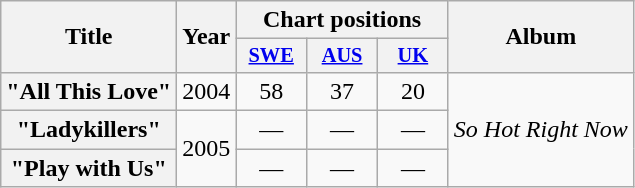<table class="wikitable plainrowheaders" style="text-align:center;">
<tr>
<th rowspan="2">Title</th>
<th rowspan="2">Year</th>
<th colspan="3">Chart positions</th>
<th rowspan="2">Album</th>
</tr>
<tr>
<th scope="col" style="width:3em;font-size:85%;"><a href='#'>SWE</a><br></th>
<th scope="col" style="width:3em;font-size:85%;"><a href='#'>AUS</a><br></th>
<th scope="col" style="width:3em;font-size:85%;"><a href='#'>UK</a><br></th>
</tr>
<tr>
<th scope="row">"All This Love"</th>
<td>2004</td>
<td>58</td>
<td>37</td>
<td>20</td>
<td rowspan="3"><em>So Hot Right Now</em></td>
</tr>
<tr>
<th scope="row">"Ladykillers"</th>
<td rowspan="2">2005</td>
<td>—</td>
<td>—</td>
<td>—</td>
</tr>
<tr>
<th scope="row">"Play with Us"</th>
<td>—</td>
<td>—</td>
<td>—</td>
</tr>
</table>
